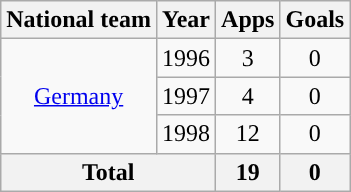<table class="wikitable" style="text-align:center">
<tr>
<th>National team</th>
<th>Year</th>
<th>Apps</th>
<th>Goals</th>
</tr>
<tr>
<td rowspan="3“"><a href='#'>Germany</a></td>
<td>1996</td>
<td>3</td>
<td>0</td>
</tr>
<tr>
<td>1997</td>
<td>4</td>
<td>0</td>
</tr>
<tr>
<td>1998</td>
<td>12</td>
<td>0</td>
</tr>
<tr>
<th colspan="2">Total</th>
<th>19</th>
<th>0</th>
</tr>
</table>
